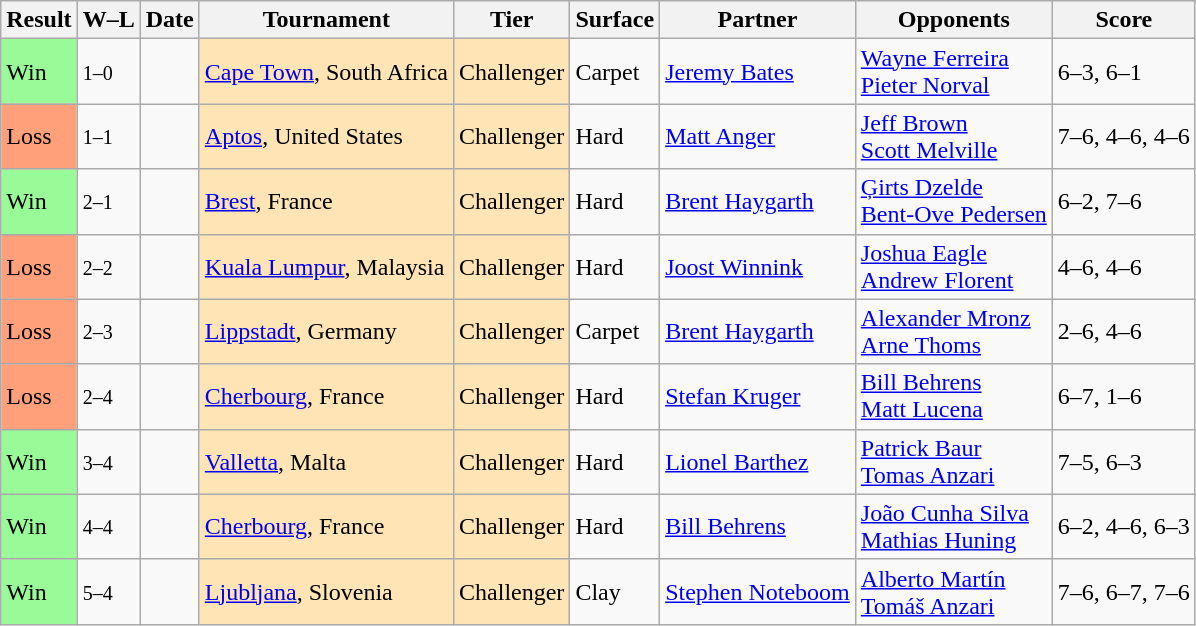<table class="sortable wikitable">
<tr>
<th>Result</th>
<th class="unsortable">W–L</th>
<th>Date</th>
<th>Tournament</th>
<th>Tier</th>
<th>Surface</th>
<th>Partner</th>
<th>Opponents</th>
<th class="unsortable">Score</th>
</tr>
<tr>
<td style="background:#98fb98;">Win</td>
<td><small>1–0</small></td>
<td></td>
<td style="background:moccasin;"><a href='#'>Cape Town</a>, South Africa</td>
<td style="background:moccasin;">Challenger</td>
<td>Carpet</td>
<td> <a href='#'>Jeremy Bates</a></td>
<td> <a href='#'>Wayne Ferreira</a> <br>  <a href='#'>Pieter Norval</a></td>
<td>6–3, 6–1</td>
</tr>
<tr>
<td style="background:#ffa07a;">Loss</td>
<td><small>1–1</small></td>
<td></td>
<td style="background:moccasin;"><a href='#'>Aptos</a>, United States</td>
<td style="background:moccasin;">Challenger</td>
<td>Hard</td>
<td> <a href='#'>Matt Anger</a></td>
<td> <a href='#'>Jeff Brown</a> <br>  <a href='#'>Scott Melville</a></td>
<td>7–6, 4–6, 4–6</td>
</tr>
<tr>
<td style="background:#98fb98;">Win</td>
<td><small>2–1</small></td>
<td></td>
<td style="background:moccasin;"><a href='#'>Brest</a>, France</td>
<td style="background:moccasin;">Challenger</td>
<td>Hard</td>
<td> <a href='#'>Brent Haygarth</a></td>
<td> <a href='#'>Ģirts Dzelde</a> <br>  <a href='#'>Bent-Ove Pedersen</a></td>
<td>6–2, 7–6</td>
</tr>
<tr>
<td style="background:#ffa07a;">Loss</td>
<td><small>2–2</small></td>
<td></td>
<td style="background:moccasin;"><a href='#'>Kuala Lumpur</a>, Malaysia</td>
<td style="background:moccasin;">Challenger</td>
<td>Hard</td>
<td> <a href='#'>Joost Winnink</a></td>
<td> <a href='#'>Joshua Eagle</a> <br>  <a href='#'>Andrew Florent</a></td>
<td>4–6, 4–6</td>
</tr>
<tr>
<td style="background:#ffa07a;">Loss</td>
<td><small>2–3</small></td>
<td></td>
<td style="background:moccasin;"><a href='#'>Lippstadt</a>, Germany</td>
<td style="background:moccasin;">Challenger</td>
<td>Carpet</td>
<td> <a href='#'>Brent Haygarth</a></td>
<td> <a href='#'>Alexander Mronz</a> <br>  <a href='#'>Arne Thoms</a></td>
<td>2–6, 4–6</td>
</tr>
<tr>
<td style="background:#ffa07a;">Loss</td>
<td><small>2–4</small></td>
<td></td>
<td style="background:moccasin;"><a href='#'>Cherbourg</a>, France</td>
<td style="background:moccasin;">Challenger</td>
<td>Hard</td>
<td> <a href='#'>Stefan Kruger</a></td>
<td> <a href='#'>Bill Behrens</a> <br>  <a href='#'>Matt Lucena</a></td>
<td>6–7, 1–6</td>
</tr>
<tr>
<td style="background:#98fb98;">Win</td>
<td><small>3–4</small></td>
<td></td>
<td style="background:moccasin;"><a href='#'>Valletta</a>, Malta</td>
<td style="background:moccasin;">Challenger</td>
<td>Hard</td>
<td> <a href='#'>Lionel Barthez</a></td>
<td> <a href='#'>Patrick Baur</a> <br>  <a href='#'>Tomas Anzari</a></td>
<td>7–5, 6–3</td>
</tr>
<tr>
<td style="background:#98fb98;">Win</td>
<td><small>4–4</small></td>
<td></td>
<td style="background:moccasin;"><a href='#'>Cherbourg</a>, France</td>
<td style="background:moccasin;">Challenger</td>
<td>Hard</td>
<td> <a href='#'>Bill Behrens</a></td>
<td> <a href='#'>João Cunha Silva</a> <br>  <a href='#'>Mathias Huning</a></td>
<td>6–2, 4–6, 6–3</td>
</tr>
<tr>
<td style="background:#98fb98;">Win</td>
<td><small>5–4</small></td>
<td></td>
<td style="background:moccasin;"><a href='#'>Ljubljana</a>, Slovenia</td>
<td style="background:moccasin;">Challenger</td>
<td>Clay</td>
<td> <a href='#'>Stephen Noteboom</a></td>
<td> <a href='#'>Alberto Martín</a> <br>  <a href='#'>Tomáš Anzari</a></td>
<td>7–6, 6–7, 7–6</td>
</tr>
</table>
